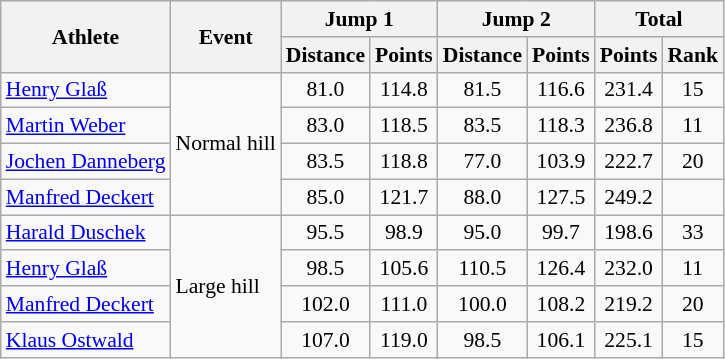<table class="wikitable" style="font-size:90%">
<tr>
<th rowspan="2">Athlete</th>
<th rowspan="2">Event</th>
<th colspan="2">Jump 1</th>
<th colspan="2">Jump 2</th>
<th colspan="2">Total</th>
</tr>
<tr>
<th>Distance</th>
<th>Points</th>
<th>Distance</th>
<th>Points</th>
<th>Points</th>
<th>Rank</th>
</tr>
<tr>
<td><a href='#'>Henry Glaß</a></td>
<td rowspan="4">Normal hill</td>
<td style="text-align:center;">81.0</td>
<td style="text-align:center;">114.8</td>
<td style="text-align:center;">81.5</td>
<td style="text-align:center;">116.6</td>
<td style="text-align:center;">231.4</td>
<td style="text-align:center;">15</td>
</tr>
<tr>
<td><a href='#'>Martin Weber</a></td>
<td style="text-align:center;">83.0</td>
<td style="text-align:center;">118.5</td>
<td style="text-align:center;">83.5</td>
<td style="text-align:center;">118.3</td>
<td style="text-align:center;">236.8</td>
<td style="text-align:center;">11</td>
</tr>
<tr>
<td><a href='#'>Jochen Danneberg</a></td>
<td style="text-align:center;">83.5</td>
<td style="text-align:center;">118.8</td>
<td style="text-align:center;">77.0</td>
<td style="text-align:center;">103.9</td>
<td style="text-align:center;">222.7</td>
<td style="text-align:center;">20</td>
</tr>
<tr>
<td><a href='#'>Manfred Deckert</a></td>
<td style="text-align:center;">85.0</td>
<td style="text-align:center;">121.7</td>
<td style="text-align:center;">88.0</td>
<td style="text-align:center;">127.5</td>
<td style="text-align:center;">249.2</td>
<td style="text-align:center;"></td>
</tr>
<tr>
<td><a href='#'>Harald Duschek</a></td>
<td rowspan="4">Large hill</td>
<td style="text-align:center;">95.5</td>
<td style="text-align:center;">98.9</td>
<td style="text-align:center;">95.0</td>
<td style="text-align:center;">99.7</td>
<td style="text-align:center;">198.6</td>
<td style="text-align:center;">33</td>
</tr>
<tr>
<td><a href='#'>Henry Glaß</a></td>
<td style="text-align:center;">98.5</td>
<td style="text-align:center;">105.6</td>
<td style="text-align:center;">110.5</td>
<td style="text-align:center;">126.4</td>
<td style="text-align:center;">232.0</td>
<td style="text-align:center;">11</td>
</tr>
<tr>
<td><a href='#'>Manfred Deckert</a></td>
<td style="text-align:center;">102.0</td>
<td style="text-align:center;">111.0</td>
<td style="text-align:center;">100.0</td>
<td style="text-align:center;">108.2</td>
<td style="text-align:center;">219.2</td>
<td style="text-align:center;">20</td>
</tr>
<tr>
<td><a href='#'>Klaus Ostwald</a></td>
<td style="text-align:center;">107.0</td>
<td style="text-align:center;">119.0</td>
<td style="text-align:center;">98.5</td>
<td style="text-align:center;">106.1</td>
<td style="text-align:center;">225.1</td>
<td style="text-align:center;">15</td>
</tr>
</table>
